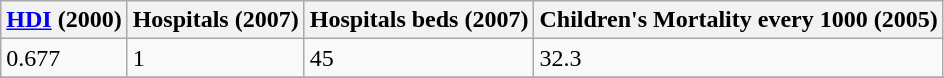<table class="wikitable" border="1">
<tr>
<th><a href='#'>HDI</a> (2000)</th>
<th>Hospitals (2007)</th>
<th>Hospitals beds (2007)</th>
<th>Children's Mortality every 1000 (2005)</th>
</tr>
<tr>
<td>0.677</td>
<td>1</td>
<td>45</td>
<td>32.3</td>
</tr>
<tr>
</tr>
</table>
